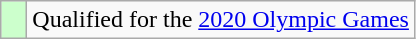<table class="wikitable" style="text-align:left;">
<tr>
<td width=10px bgcolor=#ccffcc></td>
<td>Qualified for the <a href='#'>2020 Olympic Games</a></td>
</tr>
</table>
